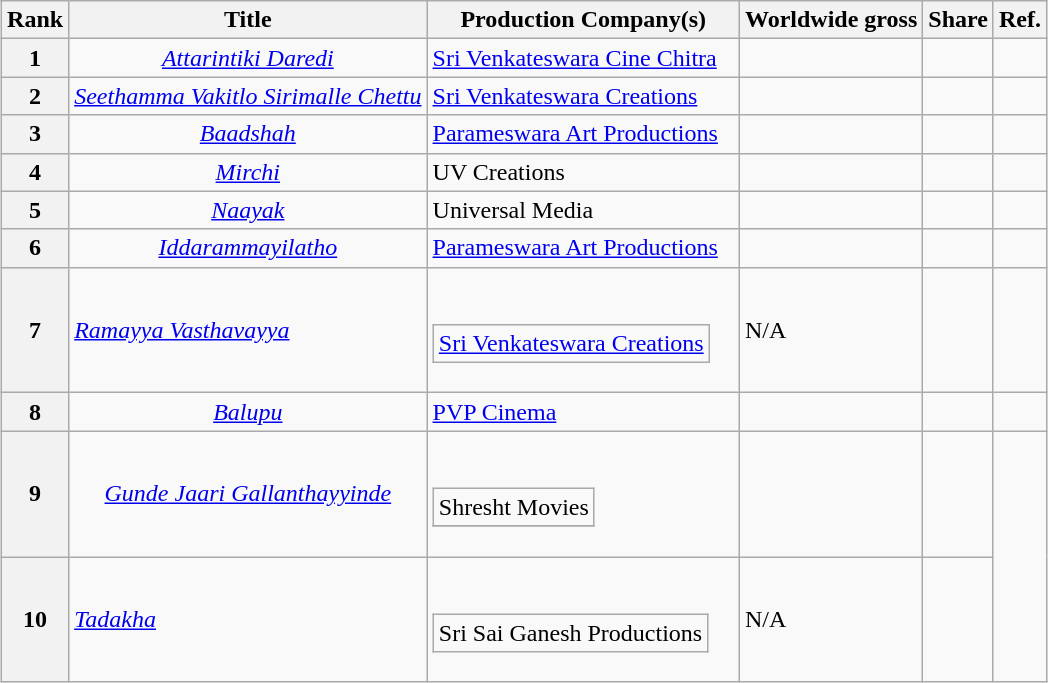<table class="wikitable sortable"  style="margin:auto; margin:auto;">
<tr>
<th>Rank</th>
<th>Title</th>
<th>Production Company(s)</th>
<th>Worldwide gross</th>
<th>Share</th>
<th>Ref.</th>
</tr>
<tr>
<th style="text-align:center;">1</th>
<td style="text-align:center;"><em><a href='#'>Attarintiki Daredi</a></em></td>
<td><a href='#'>Sri Venkateswara Cine Chitra</a></td>
<td></td>
<td></td>
<td></td>
</tr>
<tr>
<th style="text-align:center;">2</th>
<td style="text-align:center;"><em><a href='#'>Seethamma Vakitlo Sirimalle Chettu</a></em></td>
<td><a href='#'>Sri Venkateswara Creations</a></td>
<td></td>
<td></td>
<td></td>
</tr>
<tr>
<th style="text-align:center;">3</th>
<td style="text-align:center;"><em><a href='#'>Baadshah</a></em></td>
<td><a href='#'>Parameswara Art Productions</a></td>
<td></td>
<td></td>
<td></td>
</tr>
<tr>
<th style="text-align:center;">4</th>
<td style="text-align:center;"><em><a href='#'>Mirchi</a></em></td>
<td>UV Creations</td>
<td></td>
<td></td>
<td></td>
</tr>
<tr>
<th style="text-align:center;">5</th>
<td style="text-align:center;"><em><a href='#'>Naayak</a></em></td>
<td>Universal Media</td>
<td></td>
<td></td>
<td></td>
</tr>
<tr>
<th style="text-align:center;">6</th>
<td style="text-align:center;"><em><a href='#'>Iddarammayilatho</a></em></td>
<td><a href='#'>Parameswara Art Productions</a></td>
<td></td>
<td></td>
<td></td>
</tr>
<tr>
<th>7</th>
<td><em><a href='#'>Ramayya Vasthavayya</a></em></td>
<td><br><table class="wikitable">
<tr>
<td><a href='#'>Sri Venkateswara Creations</a></td>
</tr>
</table>
</td>
<td>N/A</td>
<td></td>
<td></td>
</tr>
<tr>
<th style="text-align:center;">8</th>
<td style="text-align:center;"><em><a href='#'>Balupu</a></em></td>
<td><a href='#'>PVP Cinema</a></td>
<td></td>
<td></td>
<td></td>
</tr>
<tr>
<th style="text-align:center;">9</th>
<td style="text-align:center;"><em><a href='#'>Gunde Jaari Gallanthayyinde</a></em></td>
<td><br><table class="wikitable">
<tr>
<td>Shresht Movies</td>
</tr>
<tr>
</tr>
</table>
</td>
<td></td>
<td></td>
<td rowspan="2"></td>
</tr>
<tr>
<th>10</th>
<td><em><a href='#'>Tadakha</a></em></td>
<td><br><table class="wikitable">
<tr>
<td>Sri Sai Ganesh Productions</td>
</tr>
</table>
</td>
<td>N/A</td>
<td></td>
</tr>
</table>
